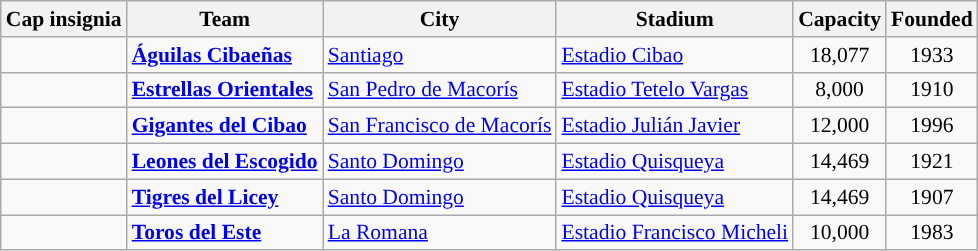<table class="wikitable sortable" style="font-size:90%">
<tr>
<th>Cap insignia</th>
<th>Team</th>
<th>City</th>
<th>Stadium</th>
<th>Capacity</th>
<th>Founded</th>
</tr>
<tr>
<td></td>
<td><strong><a href='#'>Águilas Cibaeñas</a></strong></td>
<td><a href='#'>Santiago</a></td>
<td><a href='#'>Estadio Cibao</a></td>
<td style="text-align:center;">18,077</td>
<td style="text-align:center;">1933</td>
</tr>
<tr>
<td></td>
<td><strong><a href='#'>Estrellas Orientales</a></strong></td>
<td><a href='#'>San Pedro de Macorís</a></td>
<td><a href='#'>Estadio Tetelo Vargas</a></td>
<td style="text-align:center;">8,000</td>
<td style="text-align:center;">1910</td>
</tr>
<tr>
<td></td>
<td><strong><a href='#'>Gigantes del Cibao</a></strong></td>
<td><a href='#'>San Francisco de Macorís</a></td>
<td><a href='#'>Estadio Julián Javier</a></td>
<td style="text-align:center;">12,000</td>
<td style="text-align:center;">1996</td>
</tr>
<tr>
<td></td>
<td><strong><a href='#'>Leones del Escogido</a></strong></td>
<td><a href='#'>Santo Domingo</a></td>
<td><a href='#'>Estadio Quisqueya</a></td>
<td style="text-align:center;">14,469</td>
<td style="text-align:center;">1921</td>
</tr>
<tr>
<td></td>
<td><strong><a href='#'>Tigres del Licey</a></strong></td>
<td><a href='#'>Santo Domingo</a></td>
<td><a href='#'>Estadio Quisqueya</a></td>
<td style="text-align:center;">14,469</td>
<td style="text-align:center;">1907</td>
</tr>
<tr>
<td></td>
<td><strong><a href='#'>Toros del Este</a></strong></td>
<td><a href='#'>La Romana</a></td>
<td><a href='#'>Estadio Francisco Micheli</a></td>
<td style="text-align:center;">10,000</td>
<td style="text-align:center;">1983</td>
</tr>
</table>
